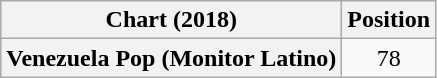<table class="wikitable plainrowheaders sortable" style="text-align:center">
<tr>
<th scope="col">Chart (2018)</th>
<th scope="col">Position</th>
</tr>
<tr>
<th scope="row">Venezuela Pop (Monitor Latino)</th>
<td>78</td>
</tr>
</table>
